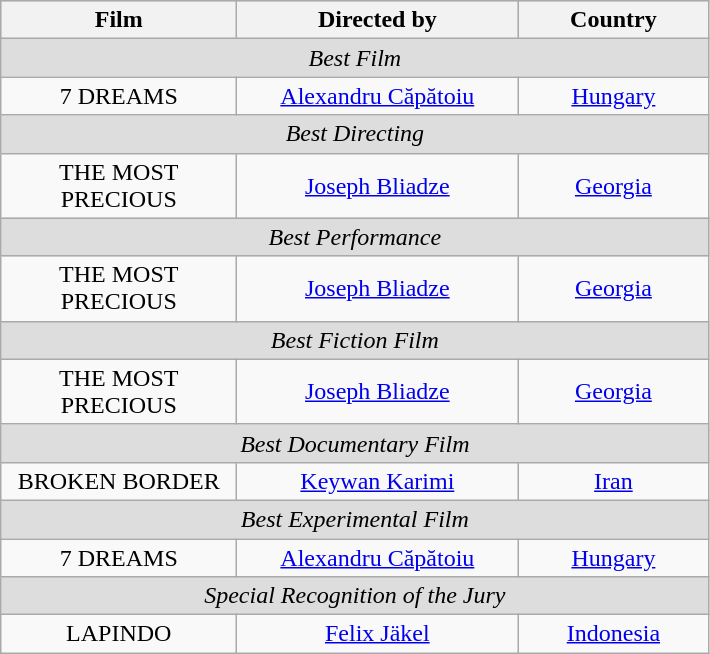<table class="wikitable">
<tr bgcolor="#CCCCCC">
<th width="150" rowspan="1">Film</th>
<th width="180" rowspan="1">Directed by</th>
<th width="120" rowspan="1">Country</th>
</tr>
<tr bgcolor="#DDDDDD">
<td colspan=6 align=center><em>Best Film</em></td>
</tr>
<tr>
<td align="center">7 DREAMS</td>
<td align="center"><a href='#'>Alexandru Căpătoiu</a></td>
<td align="center"><a href='#'>Hungary</a></td>
</tr>
<tr bgcolor="#DDDDDD">
<td colspan=6 align=center><em>Best Directing</em></td>
</tr>
<tr>
<td align="center">THE MOST PRECIOUS</td>
<td align="center"><a href='#'>Joseph Bliadze</a></td>
<td align="center"><a href='#'>Georgia</a></td>
</tr>
<tr bgcolor="#DDDDDD">
<td colspan=6 align=center><em>Best Performance</em></td>
</tr>
<tr>
<td align="center">THE MOST PRECIOUS</td>
<td align="center"><a href='#'>Joseph Bliadze</a></td>
<td align="center"><a href='#'>Georgia</a></td>
</tr>
<tr bgcolor="#DDDDDD">
<td colspan=6 align=center><em>Best Fiction Film</em></td>
</tr>
<tr>
<td align="center">THE MOST PRECIOUS</td>
<td align="center"><a href='#'>Joseph Bliadze</a></td>
<td align="center"><a href='#'>Georgia</a></td>
</tr>
<tr bgcolor="#DDDDDD">
<td colspan=6 align=center><em>Best Documentary Film</em></td>
</tr>
<tr>
<td align="center">BROKEN BORDER</td>
<td align="center"><a href='#'>Keywan Karimi</a></td>
<td align="center"><a href='#'>Iran</a></td>
</tr>
<tr bgcolor="#DDDDDD">
<td colspan=6 align=center><em>Best Experimental Film</em></td>
</tr>
<tr>
<td align="center">7 DREAMS</td>
<td align="center"><a href='#'>Alexandru Căpătoiu</a></td>
<td align="center"><a href='#'>Hungary</a></td>
</tr>
<tr bgcolor="#DDDDDD">
<td colspan=6 align=center><em>Special Recognition of the Jury</em></td>
</tr>
<tr>
<td align="center">LAPINDO</td>
<td align="center"><a href='#'>Felix Jäkel</a></td>
<td align="center"><a href='#'>Indonesia</a></td>
</tr>
</table>
